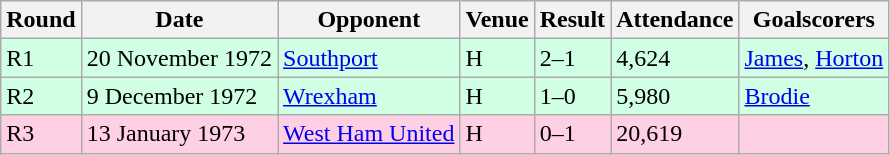<table class="wikitable">
<tr>
<th>Round</th>
<th>Date</th>
<th>Opponent</th>
<th>Venue</th>
<th>Result</th>
<th>Attendance</th>
<th>Goalscorers</th>
</tr>
<tr style="background-color: #d0ffe3;">
<td>R1</td>
<td>20 November 1972</td>
<td><a href='#'>Southport</a></td>
<td>H</td>
<td>2–1</td>
<td>4,624</td>
<td><a href='#'>James</a>, <a href='#'>Horton</a></td>
</tr>
<tr style="background-color: #d0ffe3;">
<td>R2</td>
<td>9 December 1972</td>
<td><a href='#'>Wrexham</a></td>
<td>H</td>
<td>1–0</td>
<td>5,980</td>
<td><a href='#'>Brodie</a></td>
</tr>
<tr style="background-color: #ffd0e3;">
<td>R3</td>
<td>13 January 1973</td>
<td><a href='#'>West Ham United</a></td>
<td>H</td>
<td>0–1</td>
<td>20,619</td>
<td></td>
</tr>
</table>
